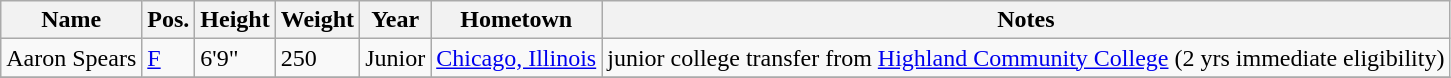<table class="wikitable sortable" border="1">
<tr>
<th>Name</th>
<th>Pos.</th>
<th>Height</th>
<th>Weight</th>
<th>Year</th>
<th>Hometown</th>
<th class="unsortable">Notes</th>
</tr>
<tr>
<td sortname>Aaron Spears</td>
<td><a href='#'>F</a></td>
<td>6'9"</td>
<td>250</td>
<td>Junior</td>
<td><a href='#'>Chicago, Illinois</a></td>
<td>junior college transfer from <a href='#'>Highland Community College</a> (2 yrs immediate eligibility)</td>
</tr>
<tr>
</tr>
</table>
